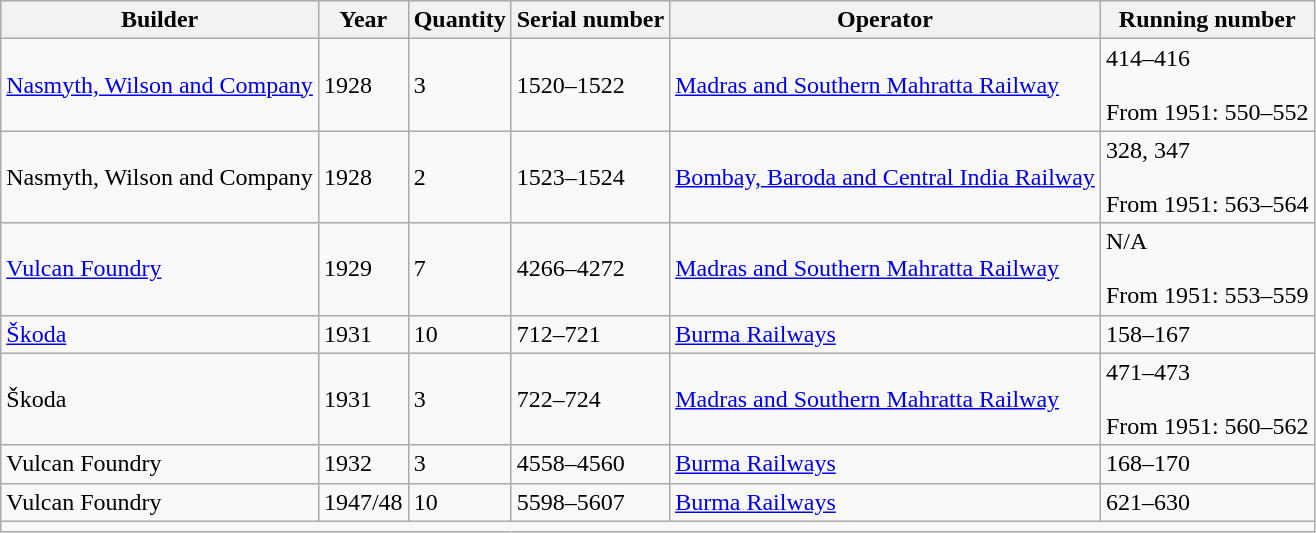<table class="wikitable">
<tr>
<th>Builder</th>
<th>Year</th>
<th>Quantity</th>
<th>Serial number</th>
<th>Operator</th>
<th>Running number</th>
</tr>
<tr>
<td><a href='#'>Nasmyth, Wilson and Company</a></td>
<td>1928</td>
<td>3</td>
<td>1520–1522</td>
<td><a href='#'>Madras and Southern Mahratta Railway</a></td>
<td>414–416<br><br>From 1951: 550–552</td>
</tr>
<tr>
<td>Nasmyth, Wilson and Company</td>
<td>1928</td>
<td>2</td>
<td>1523–1524</td>
<td><a href='#'>Bombay, Baroda and Central India Railway</a></td>
<td>328, 347<br><br>From 1951: 563–564</td>
</tr>
<tr>
<td><a href='#'>Vulcan Foundry</a></td>
<td>1929</td>
<td>7</td>
<td>4266–4272</td>
<td><a href='#'>Madras and Southern Mahratta Railway</a></td>
<td>N/A<br><br>From 1951: 553–559</td>
</tr>
<tr>
<td><a href='#'>Škoda</a></td>
<td>1931</td>
<td>10</td>
<td>712–721</td>
<td><a href='#'>Burma Railways</a></td>
<td>158–167</td>
</tr>
<tr>
<td>Škoda</td>
<td>1931</td>
<td>3</td>
<td>722–724</td>
<td><a href='#'>Madras and Southern Mahratta Railway</a></td>
<td>471–473<br><br>From 1951: 560–562</td>
</tr>
<tr>
<td>Vulcan Foundry</td>
<td>1932</td>
<td>3</td>
<td>4558–4560</td>
<td><a href='#'>Burma Railways</a></td>
<td>168–170</td>
</tr>
<tr>
<td>Vulcan Foundry</td>
<td>1947/48</td>
<td>10</td>
<td>5598–5607</td>
<td><a href='#'>Burma Railways</a></td>
<td>621–630</td>
</tr>
<tr>
<td colspan="6"></td>
</tr>
</table>
